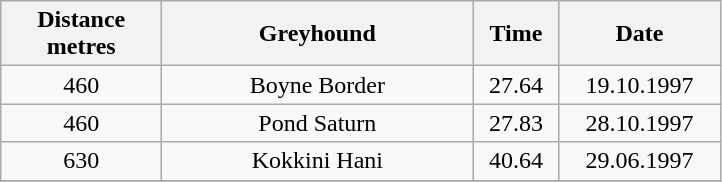<table class="wikitable" style="font-size: 100%">
<tr>
<th width=100>Distance<br>metres</th>
<th width=200>Greyhound</th>
<th width=50>Time</th>
<th width=100>Date</th>
</tr>
<tr align=center>
<td>460</td>
<td>Boyne Border</td>
<td>27.64</td>
<td>19.10.1997</td>
</tr>
<tr align=center>
<td>460</td>
<td>Pond Saturn</td>
<td>27.83</td>
<td>28.10.1997</td>
</tr>
<tr align=center>
<td>630</td>
<td>Kokkini Hani</td>
<td>40.64</td>
<td>29.06.1997</td>
</tr>
<tr align=center>
</tr>
</table>
